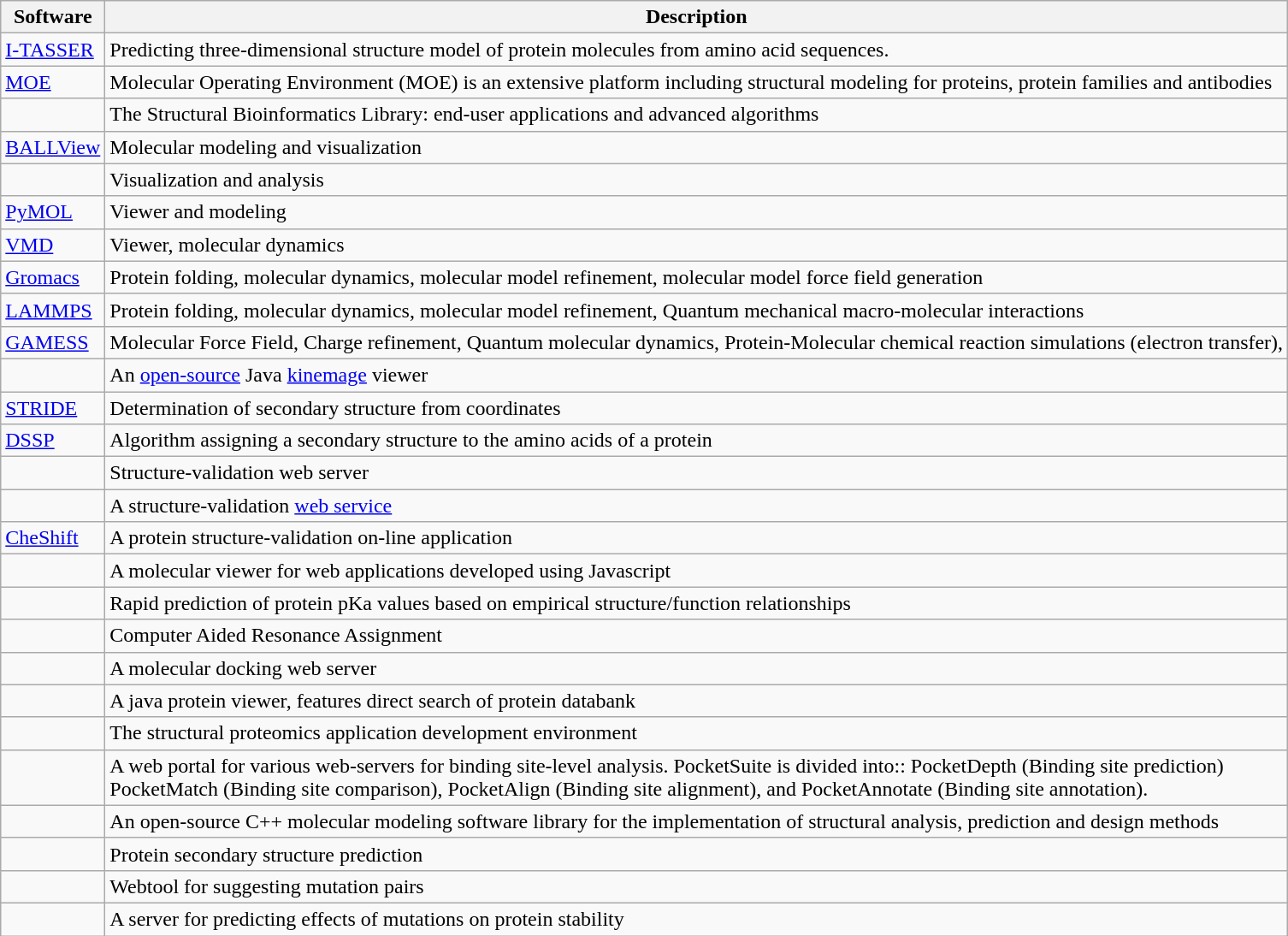<table class="wikitable">
<tr>
<th>Software</th>
<th>Description</th>
</tr>
<tr>
<td><a href='#'>I-TASSER</a></td>
<td>Predicting three-dimensional structure model of protein molecules from amino acid sequences.</td>
</tr>
<tr>
<td><a href='#'>MOE</a></td>
<td>Molecular Operating Environment (MOE) is an extensive platform including structural modeling for proteins, protein families and antibodies</td>
</tr>
<tr>
<td></td>
<td>The Structural Bioinformatics Library: end-user applications and advanced algorithms</td>
</tr>
<tr>
<td><a href='#'>BALLView</a></td>
<td>Molecular modeling and visualization</td>
</tr>
<tr>
<td></td>
<td>Visualization and analysis</td>
</tr>
<tr>
<td><a href='#'>PyMOL</a></td>
<td>Viewer and modeling</td>
</tr>
<tr>
<td><a href='#'>VMD</a></td>
<td>Viewer, molecular dynamics</td>
</tr>
<tr>
<td><a href='#'>Gromacs</a></td>
<td>Protein folding, molecular dynamics, molecular model refinement, molecular model force field generation</td>
</tr>
<tr>
<td><a href='#'>LAMMPS</a></td>
<td>Protein folding, molecular dynamics, molecular model refinement, Quantum mechanical macro-molecular interactions</td>
</tr>
<tr>
<td><a href='#'>GAMESS</a></td>
<td>Molecular Force Field, Charge refinement, Quantum molecular dynamics, Protein-Molecular chemical reaction simulations (electron transfer),</td>
</tr>
<tr>
<td></td>
<td>An <a href='#'>open-source</a> Java <a href='#'>kinemage</a> viewer</td>
</tr>
<tr>
<td><a href='#'>STRIDE</a></td>
<td>Determination of secondary structure from coordinates</td>
</tr>
<tr>
<td><a href='#'>DSSP</a></td>
<td>Algorithm assigning a secondary structure to the amino acids of a protein</td>
</tr>
<tr>
<td></td>
<td>Structure-validation web server</td>
</tr>
<tr>
<td></td>
<td>A structure-validation <a href='#'>web service</a></td>
</tr>
<tr>
<td><a href='#'>CheShift</a></td>
<td>A protein structure-validation on-line application</td>
</tr>
<tr>
<td></td>
<td>A molecular viewer for web applications developed using Javascript</td>
</tr>
<tr>
<td></td>
<td>Rapid prediction of protein pKa values based on empirical structure/function relationships</td>
</tr>
<tr>
<td></td>
<td>Computer Aided Resonance Assignment</td>
</tr>
<tr>
<td></td>
<td>A molecular docking web server</td>
</tr>
<tr>
<td></td>
<td>A java protein viewer, features direct search of protein databank</td>
</tr>
<tr>
<td></td>
<td>The structural proteomics application development environment</td>
</tr>
<tr>
<td></td>
<td>A web portal for various web-servers for binding site-level analysis. PocketSuite is divided into:: PocketDepth (Binding site prediction)<br>PocketMatch (Binding site comparison), PocketAlign (Binding site alignment), and PocketAnnotate (Binding site annotation).</td>
</tr>
<tr>
<td></td>
<td>An open-source C++ molecular modeling software library for the implementation of structural analysis, prediction and design methods</td>
</tr>
<tr>
<td></td>
<td>Protein secondary structure prediction</td>
</tr>
<tr>
<td></td>
<td>Webtool for suggesting mutation pairs</td>
</tr>
<tr>
<td></td>
<td>A server for predicting effects of mutations on protein stability</td>
</tr>
</table>
